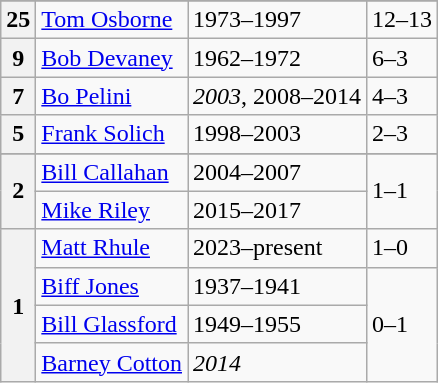<table class=wikitable>
<tr>
</tr>
<tr>
<th>25</th>
<td><a href='#'>Tom Osborne</a></td>
<td>1973–1997</td>
<td>12–13 </td>
</tr>
<tr>
<th>9</th>
<td><a href='#'>Bob Devaney</a></td>
<td>1962–1972</td>
<td>6–3 </td>
</tr>
<tr>
<th>7</th>
<td><a href='#'>Bo Pelini</a></td>
<td><em>2003</em>, 2008–2014</td>
<td>4–3 </td>
</tr>
<tr>
<th>5</th>
<td><a href='#'>Frank Solich</a></td>
<td>1998–2003</td>
<td>2–3 </td>
</tr>
<tr>
</tr>
<tr>
<th rowspan=2>2</th>
<td><a href='#'>Bill Callahan</a></td>
<td>2004–2007</td>
<td rowspan=2>1–1 </td>
</tr>
<tr>
<td><a href='#'>Mike Riley</a></td>
<td>2015–2017</td>
</tr>
<tr>
<th rowspan=4>1</th>
<td><a href='#'>Matt Rhule</a></td>
<td>2023–present</td>
<td>1–0 </td>
</tr>
<tr>
<td><a href='#'>Biff Jones</a></td>
<td>1937–1941</td>
<td rowspan=3>0–1 </td>
</tr>
<tr>
<td><a href='#'>Bill Glassford</a></td>
<td>1949–1955</td>
</tr>
<tr>
<td><a href='#'>Barney Cotton</a></td>
<td><em>2014</em></td>
</tr>
</table>
